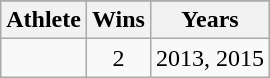<table class="wikitable">
<tr>
</tr>
<tr>
<th>Athlete</th>
<th>Wins</th>
<th>Years</th>
</tr>
<tr>
<td></td>
<td align=center>2</td>
<td>2013, 2015</td>
</tr>
</table>
